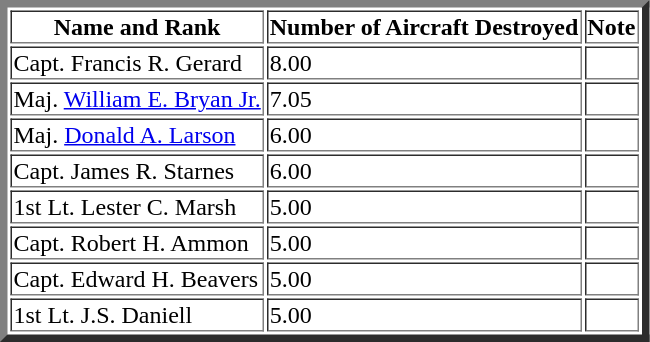<table border="5">
<tr>
<th>Name and Rank</th>
<th>Number of Aircraft Destroyed</th>
<th>Note</th>
</tr>
<tr>
<td>Capt. Francis R. Gerard</td>
<td>8.00</td>
<td></td>
</tr>
<tr>
<td>Maj. <a href='#'>William E. Bryan Jr.</a></td>
<td>7.05</td>
<td></td>
</tr>
<tr>
<td>Maj. <a href='#'>Donald A. Larson</a></td>
<td>6.00</td>
<td></td>
</tr>
<tr>
<td>Capt. James R. Starnes</td>
<td>6.00</td>
<td></td>
</tr>
<tr>
<td>1st Lt. Lester C. Marsh</td>
<td>5.00</td>
<td></td>
</tr>
<tr>
<td>Capt. Robert H. Ammon</td>
<td>5.00</td>
<td></td>
</tr>
<tr>
<td>Capt. Edward H. Beavers</td>
<td>5.00</td>
<td></td>
</tr>
<tr>
<td>1st Lt. J.S. Daniell</td>
<td>5.00</td>
<td></td>
</tr>
</table>
